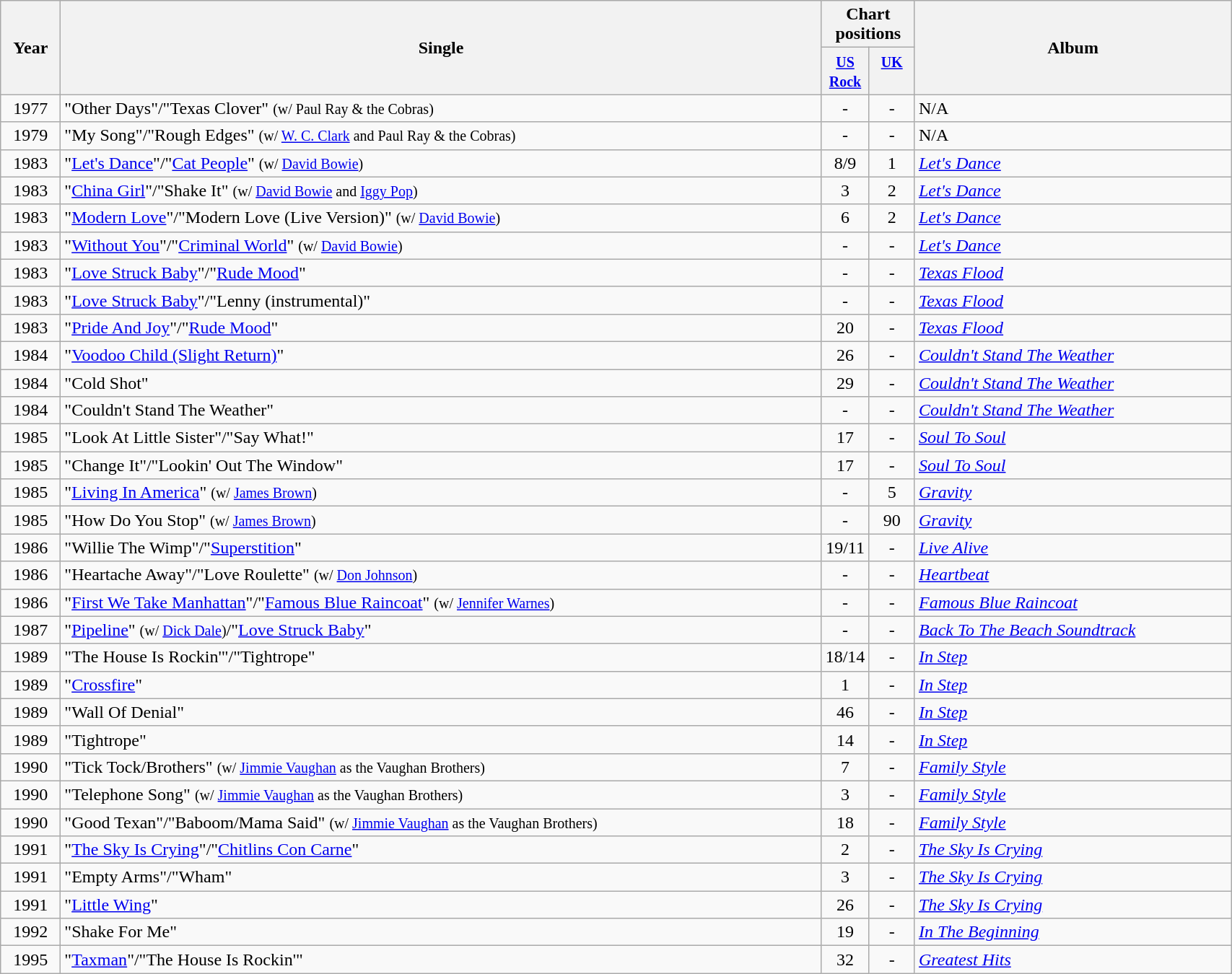<table class="wikitable" style="width: 90%;; text-align:center;">
<tr>
<th rowspan="2">Year</th>
<th rowspan="2">Single</th>
<th colspan="2">Chart positions<br></th>
<th rowspan="2">Album</th>
</tr>
<tr>
<th valign="top" width="35"><small><a href='#'>US Rock</a></small></th>
<th valign="top" width="35"><small><a href='#'>UK</a></small></th>
</tr>
<tr>
<td>1977</td>
<td align="left">"Other Days"/"Texas Clover" <small>(w/ Paul Ray & the Cobras)</small></td>
<td>-</td>
<td>-</td>
<td align="left">N/A</td>
</tr>
<tr>
<td>1979</td>
<td align="left">"My Song"/"Rough Edges" <small>(w/ <a href='#'>W. C. Clark</a> and Paul Ray & the Cobras)</small></td>
<td>-</td>
<td>-</td>
<td align="left">N/A</td>
</tr>
<tr>
<td>1983</td>
<td align="left">"<a href='#'>Let's Dance</a>"/"<a href='#'>Cat People</a>" <small>(w/ <a href='#'>David Bowie</a>)</small></td>
<td>8/9</td>
<td>1</td>
<td align="left"><em><a href='#'>Let's Dance</a></em></td>
</tr>
<tr>
<td>1983</td>
<td align="left">"<a href='#'>China Girl</a>"/"Shake It" <small>(w/ <a href='#'>David Bowie</a> and <a href='#'>Iggy Pop</a>)</small></td>
<td>3</td>
<td>2</td>
<td align="left"><em><a href='#'>Let's Dance</a></em></td>
</tr>
<tr>
<td>1983</td>
<td align="left">"<a href='#'>Modern Love</a>"/"Modern Love (Live Version)" <small>(w/ <a href='#'>David Bowie</a>)</small></td>
<td>6</td>
<td>2</td>
<td align="left"><em><a href='#'>Let's Dance</a></em></td>
</tr>
<tr>
<td>1983</td>
<td align="left">"<a href='#'>Without You</a>"/"<a href='#'>Criminal World</a>" <small>(w/ <a href='#'>David Bowie</a>)</small></td>
<td>-</td>
<td>-</td>
<td align="left"><em><a href='#'>Let's Dance</a></em></td>
</tr>
<tr>
<td>1983</td>
<td align="left">"<a href='#'>Love Struck Baby</a>"/"<a href='#'>Rude Mood</a>"</td>
<td>-</td>
<td>-</td>
<td align="left"><em><a href='#'>Texas Flood</a></em></td>
</tr>
<tr>
<td>1983</td>
<td align="left">"<a href='#'>Love Struck Baby</a>"/"Lenny (instrumental)"</td>
<td>-</td>
<td>-</td>
<td align="left"><em><a href='#'>Texas Flood</a></em></td>
</tr>
<tr>
<td>1983</td>
<td align="left">"<a href='#'>Pride And Joy</a>"/"<a href='#'>Rude Mood</a>"</td>
<td>20</td>
<td>-</td>
<td align="left"><em><a href='#'>Texas Flood</a></em></td>
</tr>
<tr>
<td>1984</td>
<td align="left">"<a href='#'>Voodoo Child (Slight Return)</a>"</td>
<td>26</td>
<td>-</td>
<td align="left"><em><a href='#'>Couldn't Stand The Weather</a></em></td>
</tr>
<tr>
<td>1984</td>
<td align="left">"Cold Shot"</td>
<td>29</td>
<td>-</td>
<td align="left"><em><a href='#'>Couldn't Stand The Weather</a></em></td>
</tr>
<tr>
<td>1984</td>
<td align="left">"Couldn't Stand The Weather"</td>
<td>-</td>
<td>-</td>
<td align="left"><em><a href='#'>Couldn't Stand The Weather</a></em></td>
</tr>
<tr>
<td>1985</td>
<td align="left">"Look At Little Sister"/"Say What!"</td>
<td>17</td>
<td>-</td>
<td align="left"><em><a href='#'>Soul To Soul</a></em></td>
</tr>
<tr>
<td>1985</td>
<td align="left">"Change It"/"Lookin' Out The Window"</td>
<td>17</td>
<td>-</td>
<td align="left"><em><a href='#'>Soul To Soul</a></em></td>
</tr>
<tr>
<td>1985</td>
<td align="left">"<a href='#'>Living In America</a>" <small>(w/ <a href='#'>James Brown</a>)</small></td>
<td>-</td>
<td>5</td>
<td align="left"><em><a href='#'>Gravity</a></em></td>
</tr>
<tr>
<td>1985</td>
<td align="left">"How Do You Stop" <small>(w/ <a href='#'>James Brown</a>)</small></td>
<td>-</td>
<td>90</td>
<td align="left"><em><a href='#'>Gravity</a></em></td>
</tr>
<tr>
<td>1986</td>
<td align="left">"Willie The Wimp"/"<a href='#'>Superstition</a>"</td>
<td>19/11</td>
<td>-</td>
<td align="left"><em><a href='#'>Live Alive</a></em></td>
</tr>
<tr>
<td>1986</td>
<td align="left">"Heartache Away"/"Love Roulette" <small>(w/ <a href='#'>Don Johnson</a>)</small></td>
<td>-</td>
<td>-</td>
<td align="left"><em><a href='#'>Heartbeat</a></em></td>
</tr>
<tr>
<td>1986</td>
<td align="left">"<a href='#'>First We Take Manhattan</a>"/"<a href='#'>Famous Blue Raincoat</a>" <small>(w/ <a href='#'>Jennifer Warnes</a>)</small></td>
<td>-</td>
<td>-</td>
<td align="left"><em><a href='#'>Famous Blue Raincoat</a></em></td>
</tr>
<tr>
<td>1987</td>
<td align="left">"<a href='#'>Pipeline</a>" <small>(w/ <a href='#'>Dick Dale</a>)</small>/"<a href='#'>Love Struck Baby</a>"</td>
<td>-</td>
<td>-</td>
<td align="left"><em><a href='#'>Back To The Beach Soundtrack</a></em></td>
</tr>
<tr>
<td>1989</td>
<td align="left">"The House Is Rockin'"/"Tightrope"</td>
<td>18/14</td>
<td>-</td>
<td align="left"><em><a href='#'>In Step</a></em></td>
</tr>
<tr>
<td>1989</td>
<td align="left">"<a href='#'>Crossfire</a>"</td>
<td>1</td>
<td>-</td>
<td align="left"><em><a href='#'>In Step</a></em></td>
</tr>
<tr>
<td>1989</td>
<td align="left">"Wall Of Denial"</td>
<td>46</td>
<td>-</td>
<td align="left"><em><a href='#'>In Step</a></em></td>
</tr>
<tr>
<td>1989</td>
<td align="left">"Tightrope"</td>
<td>14</td>
<td>-</td>
<td align="left"><em><a href='#'>In Step</a></em></td>
</tr>
<tr>
<td>1990</td>
<td align="left">"Tick Tock/Brothers" <small>(w/ <a href='#'>Jimmie Vaughan</a> as the Vaughan Brothers)</small></td>
<td>7</td>
<td>-</td>
<td align="left"><em><a href='#'>Family Style</a></em></td>
</tr>
<tr>
<td>1990</td>
<td align="left">"Telephone Song" <small>(w/ <a href='#'>Jimmie Vaughan</a> as the Vaughan Brothers)</small></td>
<td>3</td>
<td>-</td>
<td align="left"><em><a href='#'>Family Style</a></em></td>
</tr>
<tr>
<td>1990</td>
<td align="left">"Good Texan"/"Baboom/Mama Said" <small>(w/ <a href='#'>Jimmie Vaughan</a> as the Vaughan Brothers)</small></td>
<td>18</td>
<td>-</td>
<td align="left"><em><a href='#'>Family Style</a></em></td>
</tr>
<tr>
<td>1991</td>
<td align="left">"<a href='#'>The Sky Is Crying</a>"/"<a href='#'>Chitlins Con Carne</a>"</td>
<td>2</td>
<td>-</td>
<td align="left"><em><a href='#'>The Sky Is Crying</a></em></td>
</tr>
<tr>
<td>1991</td>
<td align="left">"Empty Arms"/"Wham"</td>
<td>3</td>
<td>-</td>
<td align="left"><em><a href='#'>The Sky Is Crying</a></em></td>
</tr>
<tr>
<td>1991</td>
<td align="left">"<a href='#'>Little Wing</a>"</td>
<td>26</td>
<td>-</td>
<td align="left"><em><a href='#'>The Sky Is Crying</a></em></td>
</tr>
<tr>
<td>1992</td>
<td align="left">"Shake For Me"</td>
<td>19</td>
<td>-</td>
<td align="left"><em><a href='#'>In The Beginning</a></em></td>
</tr>
<tr>
<td>1995</td>
<td align="left">"<a href='#'>Taxman</a>"/"The House Is Rockin'"</td>
<td>32</td>
<td>-</td>
<td align="left"><em><a href='#'>Greatest Hits</a></em></td>
</tr>
</table>
